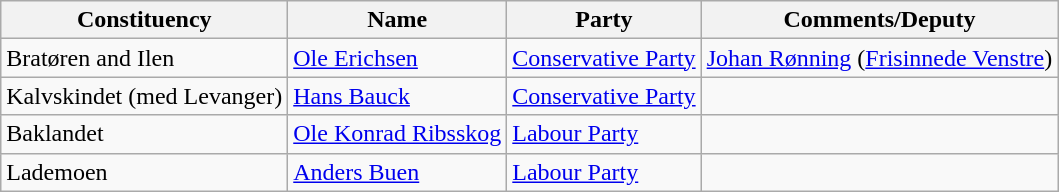<table class="wikitable">
<tr>
<th>Constituency</th>
<th>Name</th>
<th>Party</th>
<th>Comments/Deputy</th>
</tr>
<tr>
<td>Bratøren and Ilen</td>
<td><a href='#'>Ole Erichsen</a></td>
<td><a href='#'>Conservative Party</a></td>
<td><a href='#'>Johan Rønning</a> (<a href='#'>Frisinnede Venstre</a>)</td>
</tr>
<tr>
<td>Kalvskindet (med Levanger)</td>
<td><a href='#'>Hans Bauck</a></td>
<td><a href='#'>Conservative Party</a></td>
<td></td>
</tr>
<tr>
<td>Baklandet</td>
<td><a href='#'>Ole Konrad Ribsskog</a></td>
<td><a href='#'>Labour Party</a></td>
<td></td>
</tr>
<tr>
<td>Lademoen</td>
<td><a href='#'>Anders Buen</a></td>
<td><a href='#'>Labour Party</a></td>
<td></td>
</tr>
</table>
